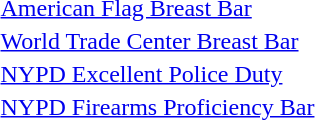<table>
<tr>
<td></td>
<td><a href='#'>American Flag Breast Bar</a></td>
</tr>
<tr>
<td></td>
<td><a href='#'>World Trade Center Breast Bar</a></td>
</tr>
<tr>
<td></td>
<td><a href='#'>NYPD Excellent Police Duty</a></td>
</tr>
<tr>
<td></td>
<td><a href='#'>NYPD Firearms Proficiency Bar</a></td>
</tr>
</table>
